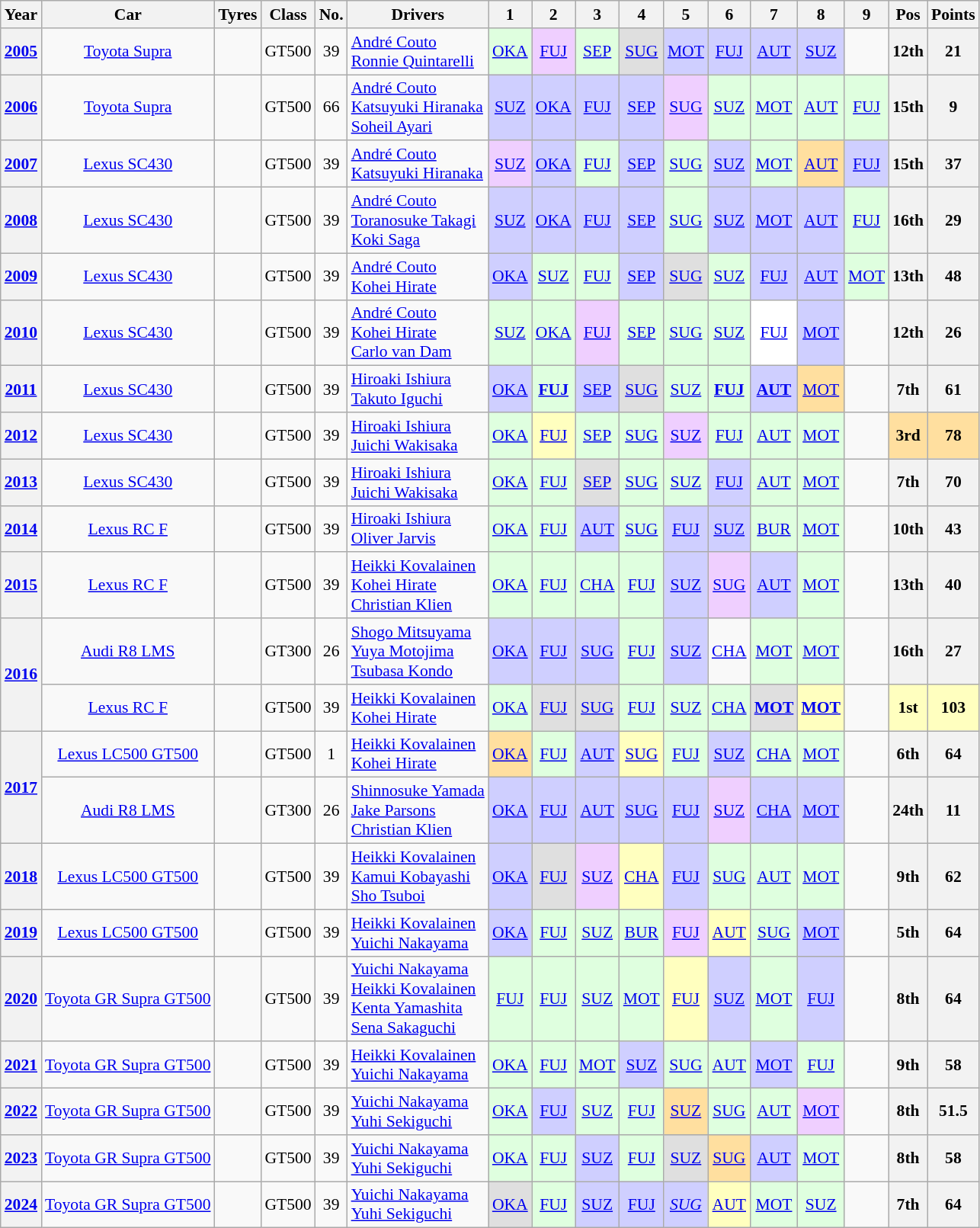<table class="wikitable" style="text-align:center; font-size:90%">
<tr>
<th>Year</th>
<th>Car</th>
<th>Tyres</th>
<th>Class</th>
<th>No.</th>
<th>Drivers</th>
<th>1</th>
<th>2</th>
<th>3</th>
<th>4</th>
<th>5</th>
<th>6</th>
<th>7</th>
<th>8</th>
<th>9</th>
<th>Pos</th>
<th>Points</th>
</tr>
<tr>
<th><a href='#'>2005</a></th>
<td><a href='#'>Toyota Supra</a></td>
<td></td>
<td>GT500</td>
<td>39</td>
<td align="left"> <a href='#'>André Couto</a><br> <a href='#'>Ronnie Quintarelli</a></td>
<td style="background:#dfffdf;"><a href='#'>OKA</a><br></td>
<td style="background:#efcfff;"><a href='#'>FUJ</a><br></td>
<td style="background:#dfffdf;"><a href='#'>SEP</a><br></td>
<td style="background:#dfdfdf;"><a href='#'>SUG</a><br></td>
<td style="background:#cfcfff;"><a href='#'>MOT</a><br></td>
<td style="background:#cfcfff;"><a href='#'>FUJ</a><br></td>
<td style="background:#cfcfff;"><a href='#'>AUT</a><br></td>
<td style="background:#cfcfff;"><a href='#'>SUZ</a><br></td>
<td></td>
<th>12th</th>
<th>21</th>
</tr>
<tr>
<th><a href='#'>2006</a></th>
<td><a href='#'>Toyota Supra</a></td>
<td></td>
<td>GT500</td>
<td>66</td>
<td align="left"> <a href='#'>André Couto</a><br> <a href='#'>Katsuyuki Hiranaka</a><br> <a href='#'>Soheil Ayari</a></td>
<td style="background:#cfcfff;"><a href='#'>SUZ</a><br></td>
<td style="background:#cfcfff;"><a href='#'>OKA</a><br></td>
<td style="background:#cfcfff;"><a href='#'>FUJ</a><br></td>
<td style="background:#cfcfff;"><a href='#'>SEP</a><br></td>
<td style="background:#efcfff;"><a href='#'>SUG</a><br></td>
<td style="background:#dfffdf;"><a href='#'>SUZ</a><br></td>
<td style="background:#dfffdf;"><a href='#'>MOT</a><br></td>
<td style="background:#dfffdf;"><a href='#'>AUT</a><br></td>
<td style="background:#dfffdf;"><a href='#'>FUJ</a><br></td>
<th>15th</th>
<th>9</th>
</tr>
<tr>
<th><a href='#'>2007</a></th>
<td><a href='#'>Lexus SC430</a></td>
<td></td>
<td>GT500</td>
<td>39</td>
<td align="left"> <a href='#'>André Couto</a><br> <a href='#'>Katsuyuki Hiranaka</a></td>
<td style="background:#efcfff;"><a href='#'>SUZ</a><br></td>
<td style="background:#cfcfff;"><a href='#'>OKA</a><br></td>
<td style="background:#dfffdf;"><a href='#'>FUJ</a><br></td>
<td style="background:#cfcfff;"><a href='#'>SEP</a><br></td>
<td style="background:#dfffdf;"><a href='#'>SUG</a><br></td>
<td style="background:#cfcfff;"><a href='#'>SUZ</a><br></td>
<td style="background:#dfffdf;"><a href='#'>MOT</a><br></td>
<td style="background:#ffdf9f;"><a href='#'>AUT</a><br></td>
<td style="background:#cfcfff;"><a href='#'>FUJ</a><br></td>
<th>15th</th>
<th>37</th>
</tr>
<tr>
<th><a href='#'>2008</a></th>
<td><a href='#'>Lexus SC430</a></td>
<td></td>
<td>GT500</td>
<td>39</td>
<td align="left"> <a href='#'>André Couto</a><br> <a href='#'>Toranosuke Takagi</a><br> <a href='#'>Koki Saga</a></td>
<td style="background:#cfcfff;"><a href='#'>SUZ</a><br></td>
<td style="background:#cfcfff;"><a href='#'>OKA</a><br></td>
<td style="background:#cfcfff;"><a href='#'>FUJ</a><br></td>
<td style="background:#cfcfff;"><a href='#'>SEP</a><br></td>
<td style="background:#dfffdf;"><a href='#'>SUG</a><br></td>
<td style="background:#cfcfff;"><a href='#'>SUZ</a><br></td>
<td style="background:#cfcfff;"><a href='#'>MOT</a><br></td>
<td style="background:#cfcfff;"><a href='#'>AUT</a><br></td>
<td style="background:#dfffdf;"><a href='#'>FUJ</a><br></td>
<th>16th</th>
<th>29</th>
</tr>
<tr>
<th><a href='#'>2009</a></th>
<td><a href='#'>Lexus SC430</a></td>
<td></td>
<td>GT500</td>
<td>39</td>
<td align="left"> <a href='#'>André Couto</a><br> <a href='#'>Kohei Hirate</a></td>
<td style="background:#cfcfff;"><a href='#'>OKA</a><br></td>
<td style="background:#dfffdf;"><a href='#'>SUZ</a><br></td>
<td style="background:#dfffdf;"><a href='#'>FUJ</a><br></td>
<td style="background:#cfcfff;"><a href='#'>SEP</a><br></td>
<td style="background:#dfdfdf;"><a href='#'>SUG</a><br></td>
<td style="background:#dfffdf;"><a href='#'>SUZ</a><br></td>
<td style="background:#cfcfff;"><a href='#'>FUJ</a><br></td>
<td style="background:#cfcfff;"><a href='#'>AUT</a><br></td>
<td style="background:#dfffdf;"><a href='#'>MOT</a><br></td>
<th>13th</th>
<th>48</th>
</tr>
<tr>
<th><a href='#'>2010</a></th>
<td><a href='#'>Lexus SC430</a></td>
<td></td>
<td>GT500</td>
<td>39</td>
<td align="left"> <a href='#'>André Couto</a><br> <a href='#'>Kohei Hirate</a><br> <a href='#'>Carlo van Dam</a></td>
<td style="background:#dfffdf;"><a href='#'>SUZ</a><br></td>
<td style="background:#dfffdf;"><a href='#'>OKA</a><br></td>
<td style="background:#efcfff;"><a href='#'>FUJ</a><br></td>
<td style="background:#dfffdf;"><a href='#'>SEP</a><br></td>
<td style="background:#dfffdf;"><a href='#'>SUG</a><br></td>
<td style="background:#dfffdf;"><a href='#'>SUZ</a><br></td>
<td style="background:#fff;"><a href='#'>FUJ</a><br></td>
<td style="background:#cfcfff;"><a href='#'>MOT</a><br></td>
<td></td>
<th>12th</th>
<th>26</th>
</tr>
<tr>
<th><a href='#'>2011</a></th>
<td><a href='#'>Lexus SC430</a></td>
<td></td>
<td>GT500</td>
<td>39</td>
<td align="left"> <a href='#'>Hiroaki Ishiura</a><br> <a href='#'>Takuto Iguchi</a></td>
<td style="background:#cfcfff;"><a href='#'>OKA</a><br></td>
<td style="background:#dfffdf;"><a href='#'><strong>FUJ</strong></a><br></td>
<td style="background:#cfcfff;"><a href='#'>SEP</a><br></td>
<td style="background:#dfdfdf;"><a href='#'>SUG</a><br></td>
<td style="background:#dfffdf;"><a href='#'>SUZ</a><br></td>
<td style="background:#dfffdf;"><a href='#'><strong>FUJ</strong></a><br></td>
<td style="background:#cfcfff;"><a href='#'><strong>AUT</strong></a><br></td>
<td style="background:#ffdf9f;"><a href='#'>MOT</a><br></td>
<td></td>
<th>7th</th>
<th>61</th>
</tr>
<tr>
<th><a href='#'>2012</a></th>
<td><a href='#'>Lexus SC430</a></td>
<td></td>
<td>GT500</td>
<td>39</td>
<td align="left"> <a href='#'>Hiroaki Ishiura</a><br> <a href='#'>Juichi Wakisaka</a></td>
<td style="background:#dfffdf;"><a href='#'>OKA</a><br></td>
<td style="background:#ffffbf;"><a href='#'>FUJ</a><br></td>
<td style="background:#dfffdf;"><a href='#'>SEP</a><br></td>
<td style="background:#dfffdf;"><a href='#'>SUG</a><br></td>
<td style="background:#efcfff;"><a href='#'>SUZ</a><br></td>
<td style="background:#dfffdf;"><a href='#'>FUJ</a><br></td>
<td style="background:#dfffdf;"><a href='#'>AUT</a><br></td>
<td style="background:#dfffdf;"><a href='#'>MOT</a><br></td>
<td></td>
<th style="background:#ffdf9f;">3rd</th>
<th style="background:#ffdf9f;">78</th>
</tr>
<tr>
<th><a href='#'>2013</a></th>
<td><a href='#'>Lexus SC430</a></td>
<td></td>
<td>GT500</td>
<td>39</td>
<td align="left"> <a href='#'>Hiroaki Ishiura</a><br> <a href='#'>Juichi Wakisaka</a></td>
<td style="background:#dfffdf;"><a href='#'>OKA</a><br></td>
<td style="background:#dfffdf;"><a href='#'>FUJ</a><br></td>
<td style="background:#dfdfdf;"><a href='#'>SEP</a><br></td>
<td style="background:#dfffdf;"><a href='#'>SUG</a><br></td>
<td style="background:#dfffdf;"><a href='#'>SUZ</a><br></td>
<td style="background:#cfcfff;"><a href='#'>FUJ</a><br></td>
<td style="background:#dfffdf;"><a href='#'>AUT</a><br></td>
<td style="background:#dfffdf;"><a href='#'>MOT</a><br></td>
<td></td>
<th>7th</th>
<th>70</th>
</tr>
<tr>
<th><a href='#'>2014</a></th>
<td><a href='#'>Lexus RC F</a></td>
<td></td>
<td>GT500</td>
<td>39</td>
<td align="left"> <a href='#'>Hiroaki Ishiura</a><br> <a href='#'>Oliver Jarvis</a></td>
<td style="background:#dfffdf;"><a href='#'>OKA</a><br></td>
<td style="background:#dfffdf;"><a href='#'>FUJ</a><br></td>
<td style="background:#cfcfff;"><a href='#'>AUT</a><br></td>
<td style="background:#dfffdf;"><a href='#'>SUG</a><br></td>
<td style="background:#cfcfff;"><a href='#'>FUJ</a><br></td>
<td style="background:#cfcfff;"><a href='#'>SUZ</a><br></td>
<td style="background:#dfffdf;"><a href='#'>BUR</a><br></td>
<td style="background:#dfffdf;"><a href='#'>MOT</a><br></td>
<td></td>
<th>10th</th>
<th>43</th>
</tr>
<tr>
<th><a href='#'>2015</a></th>
<td><a href='#'>Lexus RC F</a></td>
<td></td>
<td>GT500</td>
<td>39</td>
<td align="left"> <a href='#'>Heikki Kovalainen</a><br> <a href='#'>Kohei Hirate</a><br> <a href='#'>Christian Klien</a></td>
<td style="background:#dfffdf;"><a href='#'>OKA</a><br></td>
<td style="background:#dfffdf;"><a href='#'>FUJ</a><br></td>
<td style="background:#dfffdf;"><a href='#'>CHA</a><br></td>
<td style="background:#dfffdf;"><a href='#'>FUJ</a><br></td>
<td style="background:#cfcfff;"><a href='#'>SUZ</a><br></td>
<td style="background:#efcfff;"><a href='#'>SUG</a><br></td>
<td style="background:#cfcfff;"><a href='#'>AUT</a><br></td>
<td style="background:#dfffdf;"><a href='#'>MOT</a><br></td>
<td></td>
<th>13th</th>
<th>40</th>
</tr>
<tr>
<th rowspan="2"><a href='#'>2016</a></th>
<td><a href='#'>Audi R8 LMS</a></td>
<td></td>
<td>GT300</td>
<td>26</td>
<td align="left"> <a href='#'>Shogo Mitsuyama</a><br> <a href='#'>Yuya Motojima</a><br> <a href='#'>Tsubasa Kondo</a></td>
<td style="background:#cfcfff;"><a href='#'>OKA</a><br></td>
<td style="background:#cfcfff;"><a href='#'>FUJ</a><br></td>
<td style="background:#cfcfff;"><a href='#'>SUG</a><br></td>
<td style="background:#dfffdf;"><a href='#'>FUJ</a><br></td>
<td style="background:#cfcfff;"><a href='#'>SUZ</a><br></td>
<td><a href='#'>CHA</a></td>
<td style="background:#dfffdf;"><a href='#'>MOT</a><br></td>
<td style="background:#dfffdf;"><a href='#'>MOT</a><br></td>
<td></td>
<th>16th</th>
<th>27</th>
</tr>
<tr>
<td><a href='#'>Lexus RC F</a></td>
<td></td>
<td>GT500</td>
<td>39</td>
<td align="left"> <a href='#'>Heikki Kovalainen</a><br> <a href='#'>Kohei Hirate</a></td>
<td style="background:#dfffdf;"><a href='#'>OKA</a><br></td>
<td style="background:#dfdfdf;"><a href='#'>FUJ</a><br></td>
<td style="background:#dfdfdf;"><a href='#'>SUG</a><br></td>
<td style="background:#dfffdf;"><a href='#'>FUJ</a><br></td>
<td style="background:#dfffdf;"><a href='#'>SUZ</a><br></td>
<td style="background:#dfffdf;"><a href='#'>CHA</a><br></td>
<td style="background:#dfdfdf;"><a href='#'><strong>MOT</strong></a><br></td>
<td style="background:#ffffbf;"><a href='#'><strong>MOT</strong></a><br></td>
<td></td>
<th style="background:#ffffbf;">1st</th>
<th style="background:#ffffbf;">103</th>
</tr>
<tr>
<th rowspan="2"><a href='#'>2017</a></th>
<td><a href='#'>Lexus LC500 GT500</a></td>
<td></td>
<td>GT500</td>
<td>1</td>
<td align="left"> <a href='#'>Heikki Kovalainen</a><br> <a href='#'>Kohei Hirate</a></td>
<td style="background:#ffdf9f;"><a href='#'>OKA</a><br></td>
<td style="background:#dfffdf;"><a href='#'>FUJ</a><br></td>
<td style="background:#cfcfff;"><a href='#'>AUT</a><br></td>
<td style="background:#ffffbf;"><a href='#'>SUG</a><br></td>
<td style="background:#dfffdf;"><a href='#'>FUJ</a><br></td>
<td style="background:#cfcfff;"><a href='#'>SUZ</a><br></td>
<td style="background:#dfffdf;"><a href='#'>CHA</a><br></td>
<td style="background:#dfffdf;"><a href='#'>MOT</a><br></td>
<td></td>
<th>6th</th>
<th>64</th>
</tr>
<tr>
<td><a href='#'>Audi R8 LMS</a></td>
<td></td>
<td>GT300</td>
<td>26</td>
<td align="left"> <a href='#'>Shinnosuke Yamada</a><br> <a href='#'>Jake Parsons</a><br> <a href='#'>Christian Klien</a></td>
<td style="background:#cfcfff;"><a href='#'>OKA</a><br></td>
<td style="background:#cfcfff;"><a href='#'>FUJ</a><br></td>
<td style="background:#cfcfff;"><a href='#'>AUT</a><br></td>
<td style="background:#cfcfff;"><a href='#'>SUG</a><br></td>
<td style="background:#cfcfff;"><a href='#'>FUJ</a><br></td>
<td style="background:#efcfff;"><a href='#'>SUZ</a><br></td>
<td style="background:#cfcfff;"><a href='#'>CHA</a><br></td>
<td style="background:#cfcfff;"><a href='#'>MOT</a><br></td>
<td></td>
<th>24th</th>
<th>11</th>
</tr>
<tr>
<th><a href='#'>2018</a></th>
<td><a href='#'>Lexus LC500 GT500</a></td>
<td></td>
<td>GT500</td>
<td>39</td>
<td align="left"> <a href='#'>Heikki Kovalainen</a><br> <a href='#'>Kamui Kobayashi</a><br> <a href='#'>Sho Tsuboi</a></td>
<td style="background:#cfcfff;"><a href='#'>OKA</a><br></td>
<td style="background:#dfdfdf;"><a href='#'>FUJ</a><br></td>
<td style="background:#efcfff;"><a href='#'>SUZ</a><br></td>
<td style="background:#ffffbf;"><a href='#'>CHA</a><br></td>
<td style="background:#cfcfff;"><a href='#'>FUJ</a><br></td>
<td style="background:#dfffdf;"><a href='#'>SUG</a><br></td>
<td style="background:#dfffdf;"><a href='#'>AUT</a><br></td>
<td style="background:#dfffdf;"><a href='#'>MOT</a><br></td>
<td></td>
<th>9th</th>
<th>62</th>
</tr>
<tr>
<th><a href='#'>2019</a></th>
<td><a href='#'>Lexus LC500 GT500</a></td>
<td></td>
<td>GT500</td>
<td>39</td>
<td align="left"> <a href='#'>Heikki Kovalainen</a><br> <a href='#'>Yuichi Nakayama</a></td>
<td style="background:#cfcfff;"><a href='#'>OKA</a><br></td>
<td style="background:#dfffdf;"><a href='#'>FUJ</a><br></td>
<td style="background:#dfffdf;"><a href='#'>SUZ</a><br></td>
<td style="background:#dfffdf;"><a href='#'>BUR</a><br></td>
<td style="background:#efcfff;"><a href='#'>FUJ</a><br></td>
<td style="background:#ffffbf;"><a href='#'>AUT</a><br></td>
<td style="background:#dfffdf;"><a href='#'>SUG</a><br></td>
<td style="background:#cfcfff;"><a href='#'>MOT</a><br></td>
<td></td>
<th>5th</th>
<th>64</th>
</tr>
<tr>
<th><a href='#'>2020</a></th>
<td><a href='#'>Toyota GR Supra GT500</a></td>
<td></td>
<td>GT500</td>
<td>39</td>
<td align="left"> <a href='#'>Yuichi Nakayama</a><br> <a href='#'>Heikki Kovalainen</a><br> <a href='#'>Kenta Yamashita</a><br> <a href='#'>Sena Sakaguchi</a></td>
<td style="background:#dfffdf;"><a href='#'>FUJ</a><br></td>
<td style="background:#dfffdf;"><a href='#'>FUJ</a><br></td>
<td style="background:#dfffdf;"><a href='#'>SUZ</a><br></td>
<td style="background:#dfffdf;"><a href='#'>MOT</a><br></td>
<td style="background:#ffffbf;"><a href='#'>FUJ</a><br></td>
<td style="background:#cfcfff;"><a href='#'>SUZ</a><br></td>
<td style="background:#dfffdf;"><a href='#'>MOT</a><br></td>
<td style="background:#cfcfff;"><a href='#'>FUJ</a><br></td>
<td></td>
<th>8th</th>
<th>64</th>
</tr>
<tr>
<th><a href='#'>2021</a></th>
<td><a href='#'>Toyota GR Supra GT500</a></td>
<td></td>
<td>GT500</td>
<td>39</td>
<td align="left"> <a href='#'>Heikki Kovalainen</a><br> <a href='#'>Yuichi Nakayama</a></td>
<td style="background:#dfffdf;"><a href='#'>OKA</a><br></td>
<td style="background:#dfffdf;"><a href='#'>FUJ</a><br></td>
<td style="background:#dfffdf;"><a href='#'>MOT</a><br></td>
<td style="background:#cfcfff;"><a href='#'>SUZ</a><br></td>
<td style="background:#dfffdf;"><a href='#'>SUG</a><br></td>
<td style="background:#dfffdf;"><a href='#'>AUT</a><br></td>
<td style="background:#cfcfff;"><a href='#'>MOT</a><br></td>
<td style="background:#dfffdf;"><a href='#'>FUJ</a><br></td>
<td></td>
<th>9th</th>
<th>58</th>
</tr>
<tr>
<th><a href='#'>2022</a></th>
<td><a href='#'>Toyota GR Supra GT500</a></td>
<td></td>
<td>GT500</td>
<td>39</td>
<td align="left"> <a href='#'>Yuichi Nakayama</a><br> <a href='#'>Yuhi Sekiguchi</a></td>
<td style="background:#dfffdf;"><a href='#'>OKA</a><br></td>
<td style="background:#cfcfff;"><a href='#'>FUJ</a><br></td>
<td style="background:#dfffdf;"><a href='#'>SUZ</a><br></td>
<td style="background:#dfffdf;"><a href='#'>FUJ</a><br></td>
<td style="background:#ffdf9f;"><a href='#'>SUZ</a><br></td>
<td style="background:#dfffdf;"><a href='#'>SUG</a><br></td>
<td style="background:#dfffdf;"><a href='#'>AUT</a><br></td>
<td style="background:#efcfff;"><a href='#'>MOT</a><br></td>
<td></td>
<th>8th</th>
<th>51.5</th>
</tr>
<tr>
<th><a href='#'>2023</a></th>
<td><a href='#'>Toyota GR Supra GT500</a></td>
<td></td>
<td>GT500</td>
<td>39</td>
<td align="left"> <a href='#'>Yuichi Nakayama</a><br> <a href='#'>Yuhi Sekiguchi</a></td>
<td style="background:#dfffdf;"><a href='#'>OKA</a><br></td>
<td style="background:#dfffdf;"><a href='#'>FUJ</a><br></td>
<td style="background:#cfcfff;"><a href='#'>SUZ</a><br></td>
<td style="background:#dfffdf;"><a href='#'>FUJ</a><br></td>
<td style="background:#dfdfdf;"><a href='#'>SUZ</a><br></td>
<td style="background:#ffdf9f;"><a href='#'>SUG</a><br></td>
<td style="background:#cfcfff;"><a href='#'>AUT</a><br></td>
<td style="background:#dfffdf;"><a href='#'>MOT</a><br></td>
<td></td>
<th>8th</th>
<th>58</th>
</tr>
<tr>
<th><a href='#'>2024</a></th>
<td><a href='#'>Toyota GR Supra GT500</a></td>
<td></td>
<td>GT500</td>
<td>39</td>
<td align="left"> <a href='#'>Yuichi Nakayama</a><br> <a href='#'>Yuhi Sekiguchi</a></td>
<td style="background:#dfdfdf;"><a href='#'>OKA</a><br></td>
<td style="background:#dfffdf;"><a href='#'>FUJ</a><br></td>
<td style="background:#cfcfff;"><a href='#'>SUZ</a><br></td>
<td style="background:#cfcfff;"><a href='#'>FUJ</a><br></td>
<td style="background:#cfcfff;"><a href='#'><em>SUG</em></a><br></td>
<td style="background:#ffffbf;"><a href='#'>AUT</a><br></td>
<td style="background:#dfffdf;"><a href='#'>MOT</a><br></td>
<td style="background:#dfffdf;"><a href='#'>SUZ</a><br></td>
<td></td>
<th>7th</th>
<th>64</th>
</tr>
</table>
